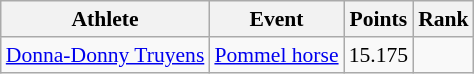<table class=wikitable style="font-size:90%">
<tr>
<th>Athlete</th>
<th>Event</th>
<th>Points</th>
<th>Rank</th>
</tr>
<tr>
<td><a href='#'>Donna-Donny Truyens</a></td>
<td><a href='#'>Pommel horse</a></td>
<td>15.175</td>
<td align=center></td>
</tr>
</table>
